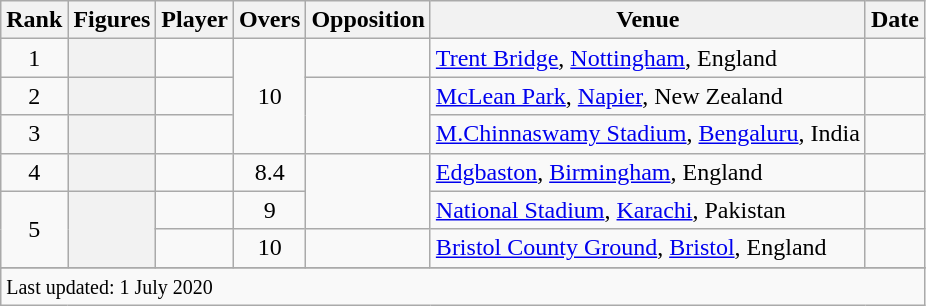<table class="wikitable plainrowheaders sortable">
<tr>
<th scope=col>Rank</th>
<th scope=col>Figures</th>
<th scope=col>Player</th>
<th scope=col>Overs</th>
<th scope=col>Opposition</th>
<th scope=col>Venue</th>
<th scope=col>Date</th>
</tr>
<tr>
<td align=center>1</td>
<th scope=row style=text-align:center;></th>
<td></td>
<td align=center rowspan=3>10</td>
<td></td>
<td><a href='#'>Trent Bridge</a>, <a href='#'>Nottingham</a>, England</td>
<td></td>
</tr>
<tr>
<td align=center>2</td>
<th scope=row style=text-align:center;></th>
<td></td>
<td rowspan=2></td>
<td><a href='#'>McLean Park</a>, <a href='#'>Napier</a>, New Zealand</td>
<td></td>
</tr>
<tr>
<td align=center>3</td>
<th scope=row style=text-align:center;></th>
<td></td>
<td><a href='#'>M.Chinnaswamy Stadium</a>, <a href='#'>Bengaluru</a>, India</td>
<td></td>
</tr>
<tr>
<td align=center>4</td>
<th scope=row style=text-align:center;></th>
<td></td>
<td align=center>8.4</td>
<td rowspan=2></td>
<td><a href='#'>Edgbaston</a>, <a href='#'>Birmingham</a>, England</td>
<td></td>
</tr>
<tr>
<td align=center rowspan=2>5</td>
<th scope=row style=text-align:center; rowspan=2></th>
<td></td>
<td align=center>9</td>
<td><a href='#'>National Stadium</a>, <a href='#'>Karachi</a>, Pakistan</td>
<td></td>
</tr>
<tr>
<td></td>
<td align=center>10</td>
<td></td>
<td><a href='#'>Bristol County Ground</a>, <a href='#'>Bristol</a>, England</td>
<td></td>
</tr>
<tr>
</tr>
<tr class=sortbottom>
<td colspan=7><small>Last updated: 1 July 2020</small></td>
</tr>
</table>
